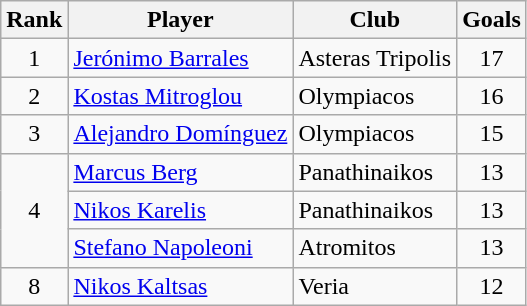<table class="wikitable" style="text-align:center">
<tr>
<th>Rank</th>
<th>Player</th>
<th>Club</th>
<th>Goals</th>
</tr>
<tr>
<td>1</td>
<td align="left"> <a href='#'>Jerónimo Barrales</a></td>
<td align="left">Asteras Tripolis</td>
<td>17</td>
</tr>
<tr>
<td>2</td>
<td align="left"> <a href='#'>Kostas Mitroglou</a></td>
<td align="left">Olympiacos</td>
<td>16</td>
</tr>
<tr>
<td>3</td>
<td align="left"> <a href='#'>Alejandro Domínguez</a></td>
<td align="left">Olympiacos</td>
<td>15</td>
</tr>
<tr>
<td rowspan="3">4</td>
<td align="left"> <a href='#'>Marcus Berg</a></td>
<td align="left">Panathinaikos</td>
<td>13</td>
</tr>
<tr>
<td align="left"> <a href='#'>Nikos Karelis</a></td>
<td align="left">Panathinaikos</td>
<td>13</td>
</tr>
<tr>
<td align="left"> <a href='#'>Stefano Napoleoni</a></td>
<td align="left">Atromitos</td>
<td>13</td>
</tr>
<tr>
<td>8</td>
<td align="left"> <a href='#'>Nikos Kaltsas</a></td>
<td align="left">Veria</td>
<td>12</td>
</tr>
</table>
